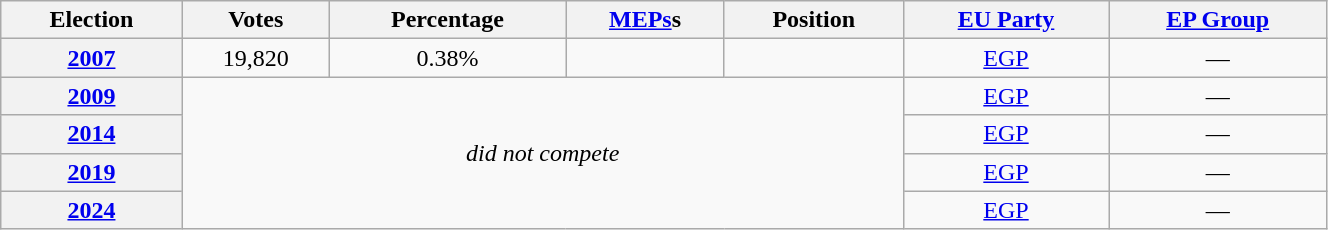<table class=wikitable style="text-align: right;" width=70%>
<tr>
<th>Election</th>
<th>Votes</th>
<th>Percentage</th>
<th><a href='#'>MEPs</a>s</th>
<th>Position</th>
<th><a href='#'>EU Party</a></th>
<th><a href='#'>EP Group</a></th>
</tr>
<tr style="text-align:center;">
<th><a href='#'>2007</a></th>
<td>19,820</td>
<td>0.38%</td>
<td></td>
<td></td>
<td><a href='#'>EGP</a></td>
<td>—</td>
</tr>
<tr style="text-align:center;">
<th><a href='#'>2009</a></th>
<td colspan="4" rowspan="4"><em>did not compete</em></td>
<td><a href='#'>EGP</a></td>
<td>—</td>
</tr>
<tr style="text-align:center;">
<th><a href='#'>2014</a></th>
<td><a href='#'>EGP</a></td>
<td>—</td>
</tr>
<tr style="text-align:center;">
<th><a href='#'>2019</a></th>
<td><a href='#'>EGP</a></td>
<td>—</td>
</tr>
<tr style="text-align:center;">
<th><a href='#'>2024</a></th>
<td><a href='#'>EGP</a></td>
<td>—</td>
</tr>
</table>
